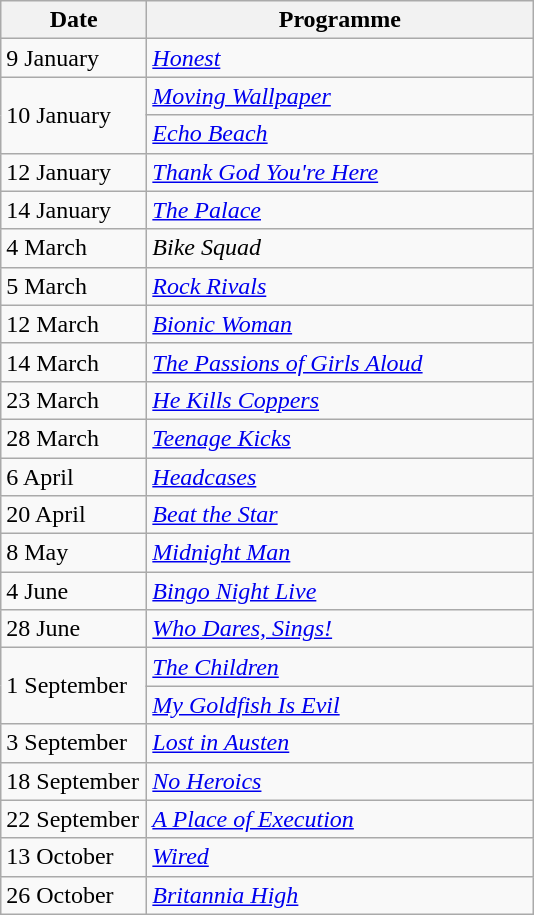<table class="wikitable">
<tr>
<th width=90>Date</th>
<th width=250>Programme</th>
</tr>
<tr>
<td>9 January</td>
<td><em><a href='#'>Honest</a></em></td>
</tr>
<tr>
<td rowspan=2>10 January</td>
<td><em><a href='#'>Moving Wallpaper</a></em></td>
</tr>
<tr>
<td><em><a href='#'>Echo Beach</a></em></td>
</tr>
<tr>
<td>12 January</td>
<td><em><a href='#'>Thank God You're Here</a></em></td>
</tr>
<tr>
<td>14 January</td>
<td><em><a href='#'>The Palace</a></em></td>
</tr>
<tr>
<td>4 March</td>
<td><em>Bike Squad</em></td>
</tr>
<tr>
<td>5 March</td>
<td><em><a href='#'>Rock Rivals</a></em></td>
</tr>
<tr>
<td>12 March</td>
<td><em><a href='#'>Bionic Woman</a></em></td>
</tr>
<tr>
<td>14 March</td>
<td><em><a href='#'>The Passions of Girls Aloud</a></em></td>
</tr>
<tr>
<td>23 March</td>
<td><em><a href='#'>He Kills Coppers</a></em></td>
</tr>
<tr>
<td>28 March</td>
<td><em><a href='#'>Teenage Kicks</a></em></td>
</tr>
<tr>
<td>6 April</td>
<td><em><a href='#'>Headcases</a></em></td>
</tr>
<tr>
<td>20 April</td>
<td><em><a href='#'>Beat the Star</a></em></td>
</tr>
<tr>
<td>8 May</td>
<td><em><a href='#'>Midnight Man</a></em></td>
</tr>
<tr>
<td>4 June</td>
<td><em><a href='#'>Bingo Night Live</a></em></td>
</tr>
<tr>
<td>28 June</td>
<td><em><a href='#'>Who Dares, Sings!</a></em></td>
</tr>
<tr>
<td rowspan=2>1 September</td>
<td><em><a href='#'>The Children</a></em></td>
</tr>
<tr>
<td><em><a href='#'>My Goldfish Is Evil</a></em></td>
</tr>
<tr>
<td>3 September</td>
<td><em><a href='#'>Lost in Austen</a></em></td>
</tr>
<tr>
<td>18 September</td>
<td><em><a href='#'>No Heroics</a></em></td>
</tr>
<tr>
<td>22 September</td>
<td><em><a href='#'>A Place of Execution</a></em></td>
</tr>
<tr>
<td>13 October</td>
<td><em><a href='#'>Wired</a></em></td>
</tr>
<tr>
<td>26 October</td>
<td><em><a href='#'>Britannia High</a></em></td>
</tr>
</table>
